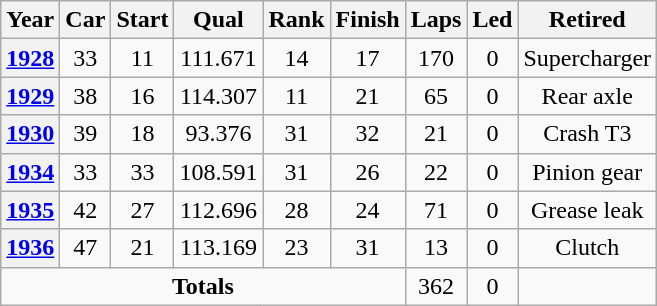<table class="wikitable" style="text-align:center">
<tr>
<th>Year</th>
<th>Car</th>
<th>Start</th>
<th>Qual</th>
<th>Rank</th>
<th>Finish</th>
<th>Laps</th>
<th>Led</th>
<th>Retired</th>
</tr>
<tr>
<th><a href='#'>1928</a></th>
<td>33</td>
<td>11</td>
<td>111.671</td>
<td>14</td>
<td>17</td>
<td>170</td>
<td>0</td>
<td>Supercharger</td>
</tr>
<tr>
<th><a href='#'>1929</a></th>
<td>38</td>
<td>16</td>
<td>114.307</td>
<td>11</td>
<td>21</td>
<td>65</td>
<td>0</td>
<td>Rear axle</td>
</tr>
<tr>
<th><a href='#'>1930</a></th>
<td>39</td>
<td>18</td>
<td>93.376</td>
<td>31</td>
<td>32</td>
<td>21</td>
<td>0</td>
<td>Crash T3</td>
</tr>
<tr>
<th><a href='#'>1934</a></th>
<td>33</td>
<td>33</td>
<td>108.591</td>
<td>31</td>
<td>26</td>
<td>22</td>
<td>0</td>
<td>Pinion gear</td>
</tr>
<tr>
<th><a href='#'>1935</a></th>
<td>42</td>
<td>27</td>
<td>112.696</td>
<td>28</td>
<td>24</td>
<td>71</td>
<td>0</td>
<td>Grease leak</td>
</tr>
<tr>
<th><a href='#'>1936</a></th>
<td>47</td>
<td>21</td>
<td>113.169</td>
<td>23</td>
<td>31</td>
<td>13</td>
<td>0</td>
<td>Clutch</td>
</tr>
<tr>
<td colspan=6><strong>Totals</strong></td>
<td>362</td>
<td>0</td>
<td></td>
</tr>
</table>
